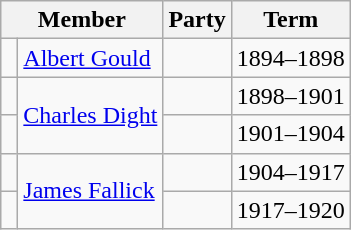<table class="wikitable">
<tr>
<th colspan="2">Member</th>
<th>Party</th>
<th>Term</th>
</tr>
<tr>
<td> </td>
<td><a href='#'>Albert Gould</a></td>
<td></td>
<td>1894–1898</td>
</tr>
<tr>
<td> </td>
<td rowspan="2"><a href='#'>Charles Dight</a></td>
<td></td>
<td>1898–1901</td>
</tr>
<tr>
<td> </td>
<td></td>
<td>1901–1904</td>
</tr>
<tr>
<td> </td>
<td rowspan="2"><a href='#'>James Fallick</a></td>
<td></td>
<td>1904–1917</td>
</tr>
<tr>
<td> </td>
<td></td>
<td>1917–1920</td>
</tr>
</table>
